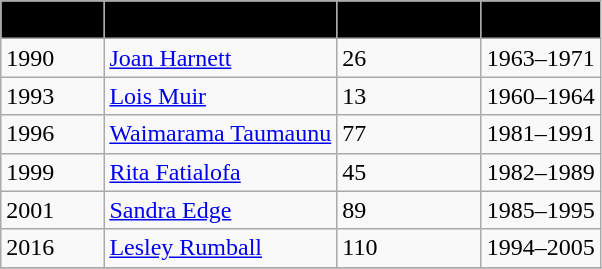<table class="wikitable collapsible" border="1">
<tr>
<th style="background:black;"><span>Inducted</span></th>
<th style="background:black;"><span>Player</span></th>
<th style="background:black;"><span>Appearances</span></th>
<th style="background:black;"><span>Years</span></th>
</tr>
<tr>
<td>1990</td>
<td><a href='#'>Joan Harnett</a></td>
<td>26</td>
<td>1963–1971</td>
</tr>
<tr>
<td>1993</td>
<td><a href='#'>Lois Muir</a></td>
<td>13</td>
<td>1960–1964</td>
</tr>
<tr>
<td>1996</td>
<td><a href='#'>Waimarama Taumaunu</a></td>
<td>77</td>
<td>1981–1991</td>
</tr>
<tr>
<td>1999</td>
<td><a href='#'>Rita Fatialofa</a></td>
<td>45</td>
<td>1982–1989</td>
</tr>
<tr>
<td>2001</td>
<td><a href='#'>Sandra Edge</a></td>
<td>89</td>
<td>1985–1995</td>
</tr>
<tr>
<td>2016</td>
<td><a href='#'>Lesley Rumball</a></td>
<td>110</td>
<td>1994–2005</td>
</tr>
<tr>
</tr>
</table>
